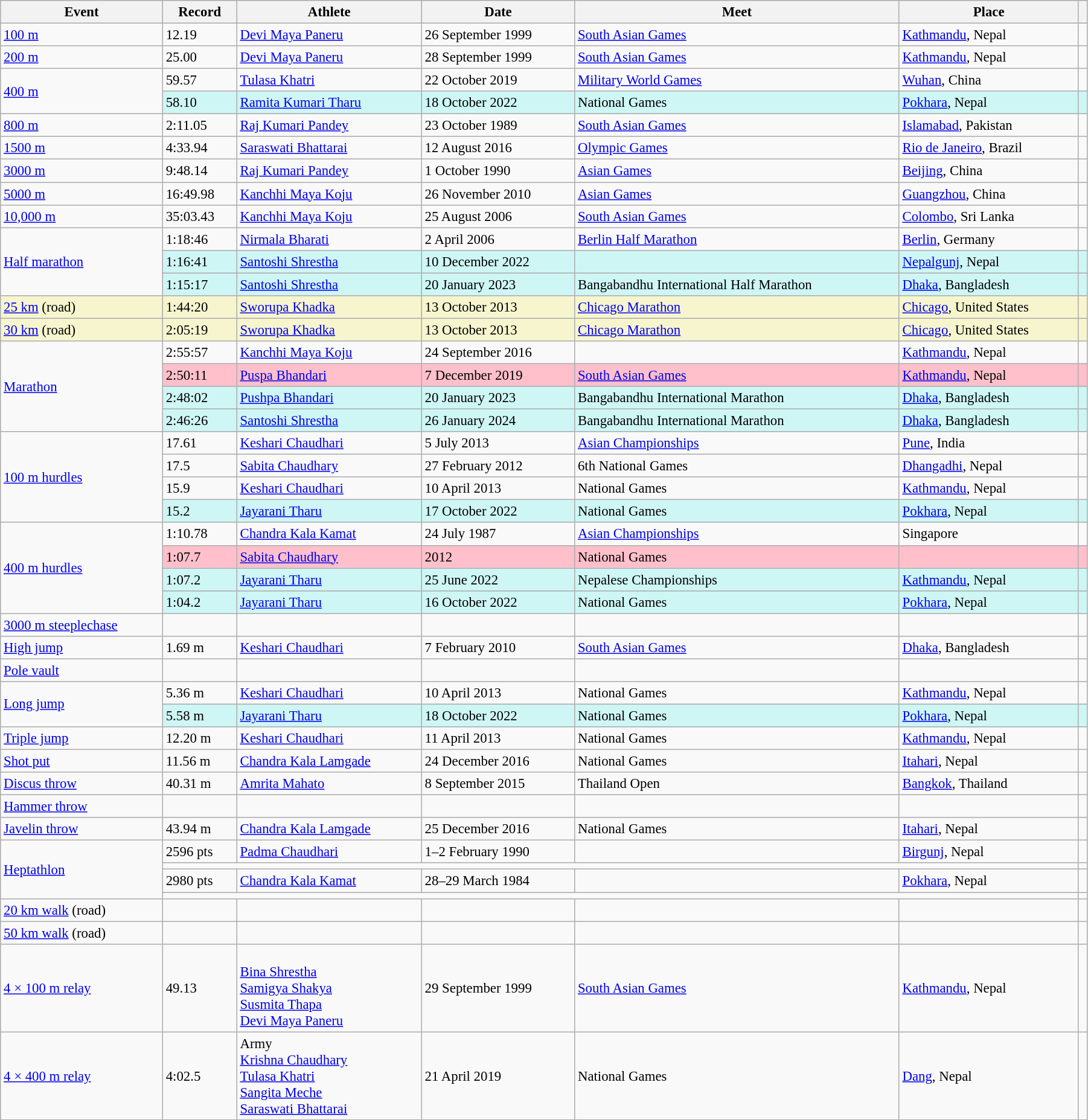<table class="wikitable" style="font-size:95%; width: 95%;">
<tr>
<th>Event</th>
<th>Record</th>
<th>Athlete</th>
<th>Date</th>
<th>Meet</th>
<th>Place</th>
<th></th>
</tr>
<tr>
<td><a href='#'>100 m</a></td>
<td>12.19</td>
<td><a href='#'>Devi Maya Paneru</a></td>
<td>26 September 1999</td>
<td><a href='#'>South Asian Games</a></td>
<td><a href='#'>Kathmandu</a>, Nepal</td>
<td></td>
</tr>
<tr>
<td><a href='#'>200 m</a></td>
<td>25.00</td>
<td><a href='#'>Devi Maya Paneru</a></td>
<td>28 September 1999</td>
<td><a href='#'>South Asian Games</a></td>
<td><a href='#'>Kathmandu</a>, Nepal</td>
<td></td>
</tr>
<tr>
<td rowspan=2><a href='#'>400 m</a></td>
<td>59.57</td>
<td><a href='#'>Tulasa Khatri</a></td>
<td>22 October 2019</td>
<td><a href='#'>Military World Games</a></td>
<td><a href='#'>Wuhan</a>, China</td>
<td></td>
</tr>
<tr bgcolor="#CEF6F5">
<td>58.10</td>
<td><a href='#'>Ramita Kumari Tharu</a></td>
<td>18 October 2022</td>
<td>National Games</td>
<td><a href='#'>Pokhara</a>, Nepal</td>
<td></td>
</tr>
<tr>
<td><a href='#'>800 m</a></td>
<td>2:11.05</td>
<td><a href='#'>Raj Kumari Pandey</a></td>
<td>23 October 1989</td>
<td><a href='#'>South Asian Games</a></td>
<td><a href='#'>Islamabad</a>, Pakistan</td>
<td></td>
</tr>
<tr>
<td><a href='#'>1500 m</a></td>
<td>4:33.94</td>
<td><a href='#'>Saraswati Bhattarai</a></td>
<td>12 August 2016</td>
<td><a href='#'>Olympic Games</a></td>
<td><a href='#'>Rio de Janeiro</a>, Brazil</td>
<td></td>
</tr>
<tr>
<td><a href='#'>3000 m</a></td>
<td>9:48.14</td>
<td><a href='#'>Raj Kumari Pandey</a></td>
<td>1 October 1990</td>
<td><a href='#'>Asian Games</a></td>
<td><a href='#'>Beijing</a>, China</td>
<td></td>
</tr>
<tr>
<td><a href='#'>5000 m</a></td>
<td>16:49.98</td>
<td><a href='#'>Kanchhi Maya Koju</a></td>
<td>26 November 2010</td>
<td><a href='#'>Asian Games</a></td>
<td><a href='#'>Guangzhou</a>, China</td>
<td></td>
</tr>
<tr>
<td><a href='#'>10,000 m</a></td>
<td>35:03.43</td>
<td><a href='#'>Kanchhi Maya Koju</a></td>
<td>25 August 2006</td>
<td><a href='#'>South Asian Games</a></td>
<td><a href='#'>Colombo</a>, Sri Lanka</td>
<td></td>
</tr>
<tr>
<td rowspan=3><a href='#'>Half marathon</a></td>
<td>1:18:46</td>
<td><a href='#'>Nirmala Bharati</a></td>
<td>2 April 2006</td>
<td><a href='#'>Berlin Half Marathon</a></td>
<td><a href='#'>Berlin</a>, Germany</td>
<td></td>
</tr>
<tr bgcolor=#CEF6F5>
<td>1:16:41</td>
<td><a href='#'>Santoshi Shrestha</a></td>
<td>10 December 2022</td>
<td></td>
<td><a href='#'>Nepalgunj</a>, Nepal</td>
<td></td>
</tr>
<tr bgcolor=#CEF6F5>
<td>1:15:17</td>
<td><a href='#'>Santoshi Shrestha</a></td>
<td>20 January 2023</td>
<td>Bangabandhu International Half Marathon</td>
<td><a href='#'>Dhaka</a>, Bangladesh</td>
<td></td>
</tr>
<tr style="background:#f6F5CE;">
<td><a href='#'>25 km</a> (road)</td>
<td>1:44:20</td>
<td><a href='#'>Sworupa Khadka</a></td>
<td>13 October 2013</td>
<td><a href='#'>Chicago Marathon</a></td>
<td><a href='#'>Chicago</a>, United States</td>
<td></td>
</tr>
<tr style="background:#f6F5CE;">
<td><a href='#'>30 km</a> (road)</td>
<td>2:05:19</td>
<td><a href='#'>Sworupa Khadka</a></td>
<td>13 October 2013</td>
<td><a href='#'>Chicago Marathon</a></td>
<td><a href='#'>Chicago</a>, United States</td>
<td></td>
</tr>
<tr>
<td rowspan=4><a href='#'>Marathon</a></td>
<td>2:55:57</td>
<td><a href='#'>Kanchhi Maya Koju</a></td>
<td>24 September 2016</td>
<td></td>
<td><a href='#'>Kathmandu</a>, Nepal</td>
<td></td>
</tr>
<tr style="background:pink">
<td>2:50:11 </td>
<td><a href='#'>Puspa Bhandari</a></td>
<td>7 December 2019</td>
<td><a href='#'>South Asian Games</a></td>
<td><a href='#'>Kathmandu</a>, Nepal</td>
<td></td>
</tr>
<tr bgcolor=#CEF6F5>
<td>2:48:02</td>
<td><a href='#'>Pushpa Bhandari</a></td>
<td>20 January 2023</td>
<td>Bangabandhu International Marathon</td>
<td><a href='#'>Dhaka</a>, Bangladesh</td>
<td></td>
</tr>
<tr bgcolor=#CEF6F5>
<td>2:46:26</td>
<td><a href='#'>Santoshi Shrestha</a></td>
<td>26 January 2024</td>
<td>Bangabandhu International Marathon</td>
<td><a href='#'>Dhaka</a>, Bangladesh</td>
<td></td>
</tr>
<tr>
<td rowspan=4><a href='#'>100 m hurdles</a></td>
<td>17.61 </td>
<td><a href='#'>Keshari Chaudhari</a></td>
<td>5 July 2013</td>
<td><a href='#'>Asian Championships</a></td>
<td><a href='#'>Pune</a>, India</td>
<td></td>
</tr>
<tr>
<td>17.5 </td>
<td><a href='#'>Sabita Chaudhary</a></td>
<td>27 February 2012</td>
<td>6th National Games</td>
<td><a href='#'>Dhangadhi</a>, Nepal</td>
<td></td>
</tr>
<tr>
<td>15.9 </td>
<td><a href='#'>Keshari Chaudhari</a></td>
<td>10 April 2013</td>
<td>National Games</td>
<td><a href='#'>Kathmandu</a>, Nepal</td>
<td></td>
</tr>
<tr bgcolor="#CEF6F5">
<td>15.2  </td>
<td><a href='#'>Jayarani Tharu</a></td>
<td>17 October 2022</td>
<td>National Games</td>
<td><a href='#'>Pokhara</a>, Nepal</td>
<td></td>
</tr>
<tr>
<td rowspan=4><a href='#'>400 m hurdles</a></td>
<td>1:10.78</td>
<td><a href='#'>Chandra Kala Kamat</a></td>
<td>24 July 1987</td>
<td><a href='#'>Asian Championships</a></td>
<td>Singapore</td>
<td></td>
</tr>
<tr style="background:pink">
<td>1:07.7 </td>
<td><a href='#'>Sabita Chaudhary</a></td>
<td>2012</td>
<td>National Games</td>
<td></td>
<td></td>
</tr>
<tr bgcolor=#CEF6F5>
<td>1:07.2 </td>
<td><a href='#'>Jayarani Tharu</a></td>
<td>25 June 2022</td>
<td>Nepalese Championships</td>
<td><a href='#'>Kathmandu</a>, Nepal</td>
<td></td>
</tr>
<tr bgcolor="#CEF6F5">
<td>1:04.2 </td>
<td><a href='#'>Jayarani Tharu</a></td>
<td>16 October 2022</td>
<td>National Games</td>
<td><a href='#'>Pokhara</a>, Nepal</td>
<td></td>
</tr>
<tr>
<td><a href='#'>3000 m steeplechase</a></td>
<td></td>
<td></td>
<td></td>
<td></td>
<td></td>
<td></td>
</tr>
<tr>
<td><a href='#'>High jump</a></td>
<td>1.69 m</td>
<td><a href='#'>Keshari Chaudhari</a></td>
<td>7 February 2010</td>
<td><a href='#'>South Asian Games</a></td>
<td><a href='#'>Dhaka</a>, Bangladesh</td>
<td></td>
</tr>
<tr>
<td><a href='#'>Pole vault</a></td>
<td></td>
<td></td>
<td></td>
<td></td>
<td></td>
<td></td>
</tr>
<tr>
<td rowspan=2><a href='#'>Long jump</a></td>
<td>5.36 m</td>
<td><a href='#'>Keshari Chaudhari</a></td>
<td>10 April 2013</td>
<td>National Games</td>
<td><a href='#'>Kathmandu</a>, Nepal</td>
<td></td>
</tr>
<tr bgcolor="#CEF6F5">
<td>5.58 m </td>
<td><a href='#'>Jayarani Tharu</a></td>
<td>18 October 2022</td>
<td>National Games</td>
<td><a href='#'>Pokhara</a>, Nepal</td>
<td></td>
</tr>
<tr>
<td><a href='#'>Triple jump</a></td>
<td>12.20 m</td>
<td><a href='#'>Keshari Chaudhari</a></td>
<td>11 April 2013</td>
<td>National Games</td>
<td><a href='#'>Kathmandu</a>, Nepal</td>
<td></td>
</tr>
<tr>
<td><a href='#'>Shot put</a></td>
<td>11.56 m</td>
<td><a href='#'>Chandra Kala Lamgade</a></td>
<td>24 December 2016</td>
<td>National Games</td>
<td><a href='#'>Itahari</a>, Nepal</td>
<td></td>
</tr>
<tr>
<td><a href='#'>Discus throw</a></td>
<td>40.31 m</td>
<td><a href='#'>Amrita Mahato</a></td>
<td>8 September 2015</td>
<td>Thailand Open</td>
<td><a href='#'>Bangkok</a>, Thailand</td>
<td></td>
</tr>
<tr>
<td><a href='#'>Hammer throw</a></td>
<td></td>
<td></td>
<td></td>
<td></td>
<td></td>
<td></td>
</tr>
<tr>
<td><a href='#'>Javelin throw</a></td>
<td>43.94 m</td>
<td><a href='#'>Chandra Kala Lamgade</a></td>
<td>25 December 2016</td>
<td>National Games</td>
<td><a href='#'>Itahari</a>, Nepal</td>
<td></td>
</tr>
<tr>
<td rowspan=4><a href='#'>Heptathlon</a></td>
<td>2596 pts </td>
<td><a href='#'>Padma Chaudhari</a></td>
<td>1–2 February 1990</td>
<td></td>
<td><a href='#'>Birgunj</a>, Nepal</td>
<td></td>
</tr>
<tr>
<td colspan=5></td>
<td></td>
</tr>
<tr>
<td>2980 pts </td>
<td><a href='#'>Chandra Kala Kamat</a></td>
<td>28–29 March 1984</td>
<td></td>
<td><a href='#'>Pokhara</a>, Nepal</td>
<td></td>
</tr>
<tr>
<td colspan=5></td>
<td></td>
</tr>
<tr>
<td><a href='#'>20 km walk</a> (road)</td>
<td></td>
<td></td>
<td></td>
<td></td>
<td></td>
<td></td>
</tr>
<tr>
<td><a href='#'>50 km walk</a> (road)</td>
<td></td>
<td></td>
<td></td>
<td></td>
<td></td>
<td></td>
</tr>
<tr>
<td><a href='#'>4 × 100 m relay</a></td>
<td>49.13</td>
<td><br><a href='#'>Bina Shrestha</a><br><a href='#'>Samigya Shakya</a><br><a href='#'>Susmita Thapa</a><br><a href='#'>Devi Maya Paneru</a></td>
<td>29 September 1999</td>
<td><a href='#'>South Asian Games</a></td>
<td><a href='#'>Kathmandu</a>, Nepal</td>
<td></td>
</tr>
<tr>
<td><a href='#'>4 × 400 m relay</a></td>
<td>4:02.5 </td>
<td>Army<br><a href='#'>Krishna Chaudhary</a><br><a href='#'>Tulasa Khatri</a><br><a href='#'>Sangita Meche</a><br><a href='#'>Saraswati Bhattarai</a></td>
<td>21 April 2019</td>
<td>National Games</td>
<td><a href='#'>Dang</a>, Nepal</td>
<td></td>
</tr>
</table>
